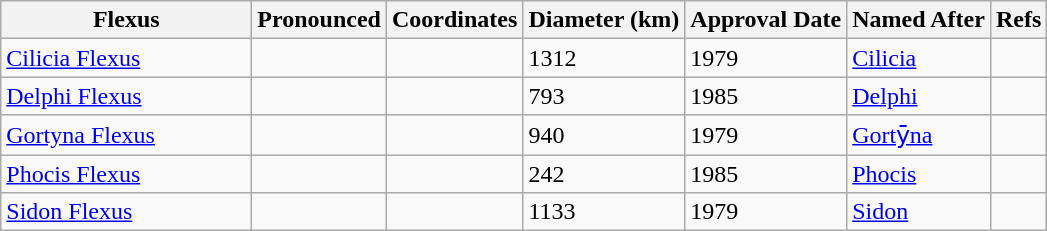<table class="wikitable">
<tr>
<th style="width:10em">Flexus</th>
<th>Pronounced</th>
<th>Coordinates</th>
<th>Diameter (km)</th>
<th>Approval Date</th>
<th>Named After</th>
<th>Refs</th>
</tr>
<tr>
<td><a href='#'>Cilicia Flexus</a></td>
<td></td>
<td></td>
<td>1312</td>
<td>1979</td>
<td><a href='#'>Cilicia</a></td>
<td></td>
</tr>
<tr>
<td><a href='#'>Delphi Flexus</a></td>
<td></td>
<td></td>
<td>793</td>
<td>1985</td>
<td><a href='#'>Delphi</a></td>
<td></td>
</tr>
<tr>
<td><a href='#'>Gortyna Flexus</a></td>
<td></td>
<td></td>
<td>940</td>
<td>1979</td>
<td><a href='#'>Gortȳna</a></td>
<td></td>
</tr>
<tr>
<td><a href='#'>Phocis Flexus</a></td>
<td></td>
<td></td>
<td>242</td>
<td>1985</td>
<td><a href='#'>Phocis</a></td>
<td></td>
</tr>
<tr>
<td><a href='#'>Sidon Flexus</a></td>
<td></td>
<td></td>
<td>1133</td>
<td>1979</td>
<td><a href='#'>Sidon</a></td>
<td></td>
</tr>
</table>
